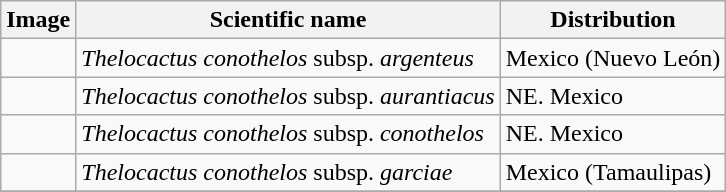<table class="wikitable">
<tr>
<th>Image</th>
<th>Scientific name</th>
<th>Distribution</th>
</tr>
<tr>
<td></td>
<td><em>Thelocactus conothelos</em> subsp. <em>argenteus</em> </td>
<td>Mexico (Nuevo León)</td>
</tr>
<tr>
<td></td>
<td><em>Thelocactus conothelos</em> subsp. <em>aurantiacus</em> </td>
<td>NE. Mexico</td>
</tr>
<tr>
<td></td>
<td><em>Thelocactus conothelos</em> subsp. <em>conothelos</em></td>
<td>NE. Mexico</td>
</tr>
<tr>
<td></td>
<td><em>Thelocactus conothelos</em> subsp. <em>garciae</em> </td>
<td>Mexico (Tamaulipas)</td>
</tr>
<tr>
</tr>
</table>
